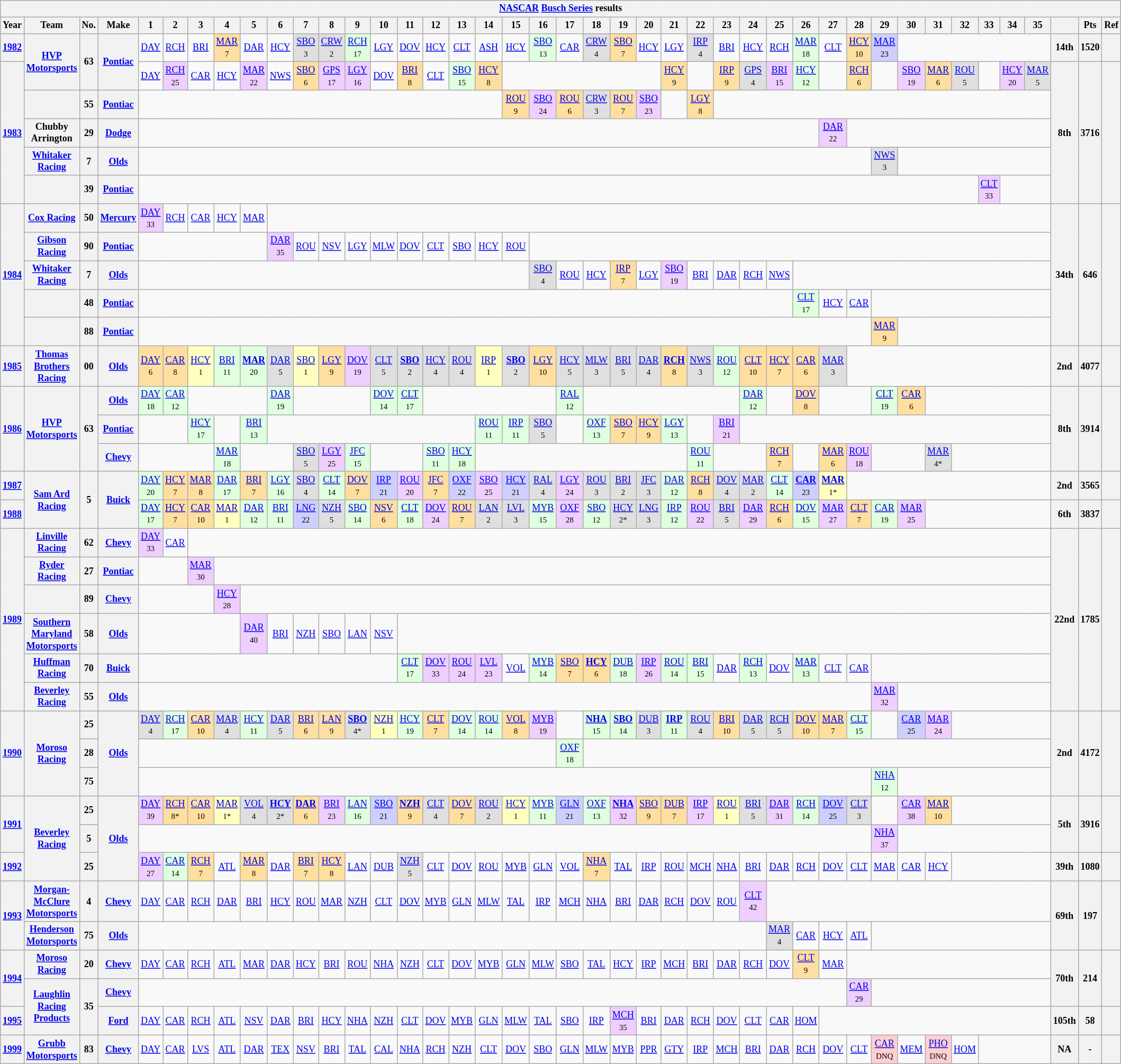<table class="wikitable" style="text-align:center; font-size:75%">
<tr>
<th colspan=42><a href='#'>NASCAR</a> <a href='#'>Busch Series</a> results</th>
</tr>
<tr>
<th>Year</th>
<th>Team</th>
<th>No.</th>
<th>Make</th>
<th>1</th>
<th>2</th>
<th>3</th>
<th>4</th>
<th>5</th>
<th>6</th>
<th>7</th>
<th>8</th>
<th>9</th>
<th>10</th>
<th>11</th>
<th>12</th>
<th>13</th>
<th>14</th>
<th>15</th>
<th>16</th>
<th>17</th>
<th>18</th>
<th>19</th>
<th>20</th>
<th>21</th>
<th>22</th>
<th>23</th>
<th>24</th>
<th>25</th>
<th>26</th>
<th>27</th>
<th>28</th>
<th>29</th>
<th>30</th>
<th>31</th>
<th>32</th>
<th>33</th>
<th>34</th>
<th>35</th>
<th></th>
<th>Pts</th>
<th>Ref</th>
</tr>
<tr>
<th><a href='#'>1982</a></th>
<th rowspan=2><a href='#'>HVP Motorsports</a></th>
<th rowspan=2>63</th>
<th rowspan=2><a href='#'>Pontiac</a></th>
<td><a href='#'>DAY</a></td>
<td><a href='#'>RCH</a></td>
<td><a href='#'>BRI</a></td>
<td style="background:#FFDF9F;"><a href='#'>MAR</a><br><small>7</small></td>
<td><a href='#'>DAR</a></td>
<td><a href='#'>HCY</a></td>
<td style="background:#DFDFDF;"><a href='#'>SBO</a><br><small>3</small></td>
<td style="background:#DFDFDF;"><a href='#'>CRW</a><br><small>2</small></td>
<td style="background:#DFFFDF;"><a href='#'>RCH</a><br><small>17</small></td>
<td><a href='#'>LGY</a></td>
<td><a href='#'>DOV</a></td>
<td><a href='#'>HCY</a></td>
<td><a href='#'>CLT</a></td>
<td><a href='#'>ASH</a></td>
<td><a href='#'>HCY</a></td>
<td style="background:#DFFFDF;"><a href='#'>SBO</a><br><small>13</small></td>
<td><a href='#'>CAR</a></td>
<td style="background:#DFDFDF;"><a href='#'>CRW</a><br><small>4</small></td>
<td style="background:#FFDF9F;"><a href='#'>SBO</a><br><small>7</small></td>
<td><a href='#'>HCY</a></td>
<td><a href='#'>LGY</a></td>
<td style="background:#DFDFDF;"><a href='#'>IRP</a><br><small>4</small></td>
<td><a href='#'>BRI</a></td>
<td><a href='#'>HCY</a></td>
<td><a href='#'>RCH</a></td>
<td style="background:#DFFFDF;"><a href='#'>MAR</a><br><small>18</small></td>
<td><a href='#'>CLT</a></td>
<td style="background:#FFDF9F;"><a href='#'>HCY</a><br><small>10</small></td>
<td style="background:#CFCFFF;"><a href='#'>MAR</a><br><small>23</small></td>
<td colspan=6></td>
<th>14th</th>
<th>1520</th>
<th></th>
</tr>
<tr>
<th rowspan=5><a href='#'>1983</a></th>
<td><a href='#'>DAY</a></td>
<td style="background:#EFCFFF;"><a href='#'>RCH</a><br><small>25</small></td>
<td><a href='#'>CAR</a></td>
<td><a href='#'>HCY</a></td>
<td style="background:#EFCFFF;"><a href='#'>MAR</a><br><small>22</small></td>
<td><a href='#'>NWS</a></td>
<td style="background:#FFDF9F;"><a href='#'>SBO</a><br><small>6</small></td>
<td style="background:#EFCFFF;"><a href='#'>GPS</a><br><small>17</small></td>
<td style="background:#EFCFFF;"><a href='#'>LGY</a><br><small>16</small></td>
<td><a href='#'>DOV</a></td>
<td style="background:#FFDF9F;"><a href='#'>BRI</a><br><small>8</small></td>
<td><a href='#'>CLT</a></td>
<td style="background:#DFFFDF;"><a href='#'>SBO</a><br><small>15</small></td>
<td style="background:#FFDF9F;"><a href='#'>HCY</a><br><small>8</small></td>
<td colspan=6></td>
<td style="background:#FFDF9F;"><a href='#'>HCY</a><br><small>9</small></td>
<td></td>
<td style="background:#FFDF9F;"><a href='#'>IRP</a><br><small>9</small></td>
<td style="background:#DFDFDF;"><a href='#'>GPS</a><br><small>4</small></td>
<td style="background:#EFCFFF;"><a href='#'>BRI</a><br><small>15</small></td>
<td style="background:#DFFFDF;"><a href='#'>HCY</a><br><small>12</small></td>
<td></td>
<td style="background:#FFDF9F;"><a href='#'>RCH</a><br><small>6</small></td>
<td></td>
<td style="background:#EFCFFF;"><a href='#'>SBO</a><br><small>19</small></td>
<td style="background:#FFDF9F;"><a href='#'>MAR</a><br><small>6</small></td>
<td style="background:#DFDFDF;"><a href='#'>ROU</a><br><small>5</small></td>
<td></td>
<td style="background:#EFCFFF;"><a href='#'>HCY</a><br><small>20</small></td>
<td style="background:#DFDFDF;"><a href='#'>MAR</a><br><small>5</small></td>
<th rowspan=5>8th</th>
<th rowspan=5>3716</th>
<th rowspan=5></th>
</tr>
<tr>
<th></th>
<th>55</th>
<th><a href='#'>Pontiac</a></th>
<td colspan=14></td>
<td style="background:#FFDF9F;"><a href='#'>ROU</a><br><small>9</small></td>
<td style="background:#EFCFFF;"><a href='#'>SBO</a><br><small>24</small></td>
<td style="background:#FFDF9F;"><a href='#'>ROU</a><br><small>6</small></td>
<td style="background:#DFDFDF;"><a href='#'>CRW</a><br><small>3</small></td>
<td style="background:#FFDF9F;"><a href='#'>ROU</a><br><small>7</small></td>
<td style="background:#EFCFFF;"><a href='#'>SBO</a><br><small>23</small></td>
<td></td>
<td style="background:#FFDF9F;"><a href='#'>LGY</a><br><small>8</small></td>
<td colspan=13></td>
</tr>
<tr>
<th>Chubby Arrington</th>
<th>29</th>
<th><a href='#'>Dodge</a></th>
<td colspan=26></td>
<td style="background:#EFCFFF;"><a href='#'>DAR</a><br><small>22</small></td>
<td colspan=8></td>
</tr>
<tr>
<th><a href='#'>Whitaker Racing</a></th>
<th>7</th>
<th><a href='#'>Olds</a></th>
<td colspan=28></td>
<td style="background:#DFDFDF;"><a href='#'>NWS</a><br><small>3</small></td>
<td colspan=6></td>
</tr>
<tr>
<th></th>
<th>39</th>
<th><a href='#'>Pontiac</a></th>
<td colspan=32></td>
<td style="background:#EFCFFF;"><a href='#'>CLT</a><br><small>33</small></td>
<td colspan=2></td>
</tr>
<tr>
<th rowspan=5><a href='#'>1984</a></th>
<th><a href='#'>Cox Racing</a></th>
<th>50</th>
<th><a href='#'>Mercury</a></th>
<td style="background:#EFCFFF;"><a href='#'>DAY</a><br><small>33</small></td>
<td><a href='#'>RCH</a></td>
<td><a href='#'>CAR</a></td>
<td><a href='#'>HCY</a></td>
<td><a href='#'>MAR</a></td>
<td colspan=30></td>
<th rowspan=5>34th</th>
<th rowspan=5>646</th>
<th rowspan=5></th>
</tr>
<tr>
<th><a href='#'>Gibson Racing</a></th>
<th>90</th>
<th><a href='#'>Pontiac</a></th>
<td colspan=5></td>
<td style="background:#EFCFFF;"><a href='#'>DAR</a><br><small>35</small></td>
<td><a href='#'>ROU</a></td>
<td><a href='#'>NSV</a></td>
<td><a href='#'>LGY</a></td>
<td><a href='#'>MLW</a></td>
<td><a href='#'>DOV</a></td>
<td><a href='#'>CLT</a></td>
<td><a href='#'>SBO</a></td>
<td><a href='#'>HCY</a></td>
<td><a href='#'>ROU</a></td>
<td colspan=20></td>
</tr>
<tr>
<th><a href='#'>Whitaker Racing</a></th>
<th>7</th>
<th><a href='#'>Olds</a></th>
<td colspan=15></td>
<td style="background:#DFDFDF;"><a href='#'>SBO</a><br><small>4</small></td>
<td><a href='#'>ROU</a></td>
<td><a href='#'>HCY</a></td>
<td style="background:#FFDF9F;"><a href='#'>IRP</a><br><small>7</small></td>
<td><a href='#'>LGY</a></td>
<td style="background:#EFCFFF;"><a href='#'>SBO</a><br><small>19</small></td>
<td><a href='#'>BRI</a></td>
<td><a href='#'>DAR</a></td>
<td><a href='#'>RCH</a></td>
<td><a href='#'>NWS</a></td>
<td colspan=10></td>
</tr>
<tr>
<th></th>
<th>48</th>
<th><a href='#'>Pontiac</a></th>
<td colspan=25></td>
<td style="background:#DFFFDF;"><a href='#'>CLT</a><br><small>17</small></td>
<td><a href='#'>HCY</a></td>
<td><a href='#'>CAR</a></td>
<td colspan=7></td>
</tr>
<tr>
<th></th>
<th>88</th>
<th><a href='#'>Pontiac</a></th>
<td colspan=28></td>
<td style="background:#FFDF9F;"><a href='#'>MAR</a><br><small>9</small></td>
<td colspan=6></td>
</tr>
<tr>
<th><a href='#'>1985</a></th>
<th><a href='#'>Thomas Brothers Racing</a></th>
<th>00</th>
<th><a href='#'>Olds</a></th>
<td style="background:#FFDF9F;"><a href='#'>DAY</a><br><small>6</small></td>
<td style="background:#FFDF9F;"><a href='#'>CAR</a><br><small>8</small></td>
<td style="background:#FFFFBF;"><a href='#'>HCY</a><br><small>1</small></td>
<td style="background:#DFFFDF;"><a href='#'>BRI</a><br><small>11</small></td>
<td style="background:#DFFFDF;"><strong><a href='#'>MAR</a></strong><br><small>20</small></td>
<td style="background:#DFDFDF;"><a href='#'>DAR</a><br><small>5</small></td>
<td style="background:#FFFFBF;"><a href='#'>SBO</a><br><small>1</small></td>
<td style="background:#FFDF9F;"><a href='#'>LGY</a><br><small>9</small></td>
<td style="background:#EFCFFF;"><a href='#'>DOV</a><br><small>19</small></td>
<td style="background:#DFDFDF;"><a href='#'>CLT</a><br><small>5</small></td>
<td style="background:#DFDFDF;"><strong><a href='#'>SBO</a></strong><br><small>2</small></td>
<td style="background:#DFDFDF;"><a href='#'>HCY</a><br><small>4</small></td>
<td style="background:#DFDFDF;"><a href='#'>ROU</a><br><small>4</small></td>
<td style="background:#FFFFBF;"><a href='#'>IRP</a><br><small>1</small></td>
<td style="background:#DFDFDF;"><strong><a href='#'>SBO</a></strong><br><small>2</small></td>
<td style="background:#FFDF9F;"><a href='#'>LGY</a><br><small>10</small></td>
<td style="background:#DFDFDF;"><a href='#'>HCY</a><br><small>5</small></td>
<td style="background:#DFDFDF;"><a href='#'>MLW</a><br><small>3</small></td>
<td style="background:#DFDFDF;"><a href='#'>BRI</a><br><small>5</small></td>
<td style="background:#DFDFDF;"><a href='#'>DAR</a><br><small>4</small></td>
<td style="background:#FFDF9F;"><strong><a href='#'>RCH</a></strong><br><small>8</small></td>
<td style="background:#DFDFDF;"><a href='#'>NWS</a><br><small>3</small></td>
<td style="background:#DFFFDF;"><a href='#'>ROU</a><br><small>12</small></td>
<td style="background:#FFDF9F;"><a href='#'>CLT</a><br><small>10</small></td>
<td style="background:#FFDF9F;"><a href='#'>HCY</a><br><small>7</small></td>
<td style="background:#FFDF9F;"><a href='#'>CAR</a><br><small>6</small></td>
<td style="background:#DFDFDF;"><a href='#'>MAR</a><br><small>3</small></td>
<td colspan=8></td>
<th>2nd</th>
<th>4077</th>
<th></th>
</tr>
<tr>
<th rowspan=3><a href='#'>1986</a></th>
<th rowspan=3><a href='#'>HVP Motorsports</a></th>
<th rowspan=3>63</th>
<th><a href='#'>Olds</a></th>
<td style="background:#DFFFDF;"><a href='#'>DAY</a><br><small>18</small></td>
<td style="background:#DFFFDF;"><a href='#'>CAR</a><br><small>12</small></td>
<td colspan=3></td>
<td style="background:#DFFFDF;"><a href='#'>DAR</a><br><small>19</small></td>
<td colspan=3></td>
<td style="background:#DFFFDF;"><a href='#'>DOV</a><br><small>14</small></td>
<td style="background:#DFFFDF;"><a href='#'>CLT</a><br><small>17</small></td>
<td colspan=5></td>
<td style="background:#DFFFDF;"><a href='#'>RAL</a><br><small>12</small></td>
<td colspan=6></td>
<td style="background:#DFFFDF;"><a href='#'>DAR</a><br><small>12</small></td>
<td></td>
<td style="background:#FFDF9F;"><a href='#'>DOV</a><br><small>8</small></td>
<td colspan=2></td>
<td style="background:#DFFFDF;"><a href='#'>CLT</a><br><small>19</small></td>
<td style="background:#FFDF9F;"><a href='#'>CAR</a><br><small>6</small></td>
<td colspan=5></td>
<th rowspan=3>8th</th>
<th rowspan=3>3914</th>
<th rowspan=3></th>
</tr>
<tr>
<th><a href='#'>Pontiac</a></th>
<td colspan=2></td>
<td style="background:#DFFFDF;"><a href='#'>HCY</a><br><small>17</small></td>
<td></td>
<td style="background:#DFFFDF;"><a href='#'>BRI</a><br><small>13</small></td>
<td colspan=8></td>
<td style="background:#DFFFDF;"><a href='#'>ROU</a><br><small>11</small></td>
<td style="background:#DFFFDF;"><a href='#'>IRP</a><br><small>11</small></td>
<td style="background:#DFDFDF;"><a href='#'>SBO</a><br><small>5</small></td>
<td></td>
<td style="background:#DFFFDF;"><a href='#'>OXF</a><br><small>13</small></td>
<td style="background:#FFDF9F;"><a href='#'>SBO</a><br><small>7</small></td>
<td style="background:#FFDF9F;"><a href='#'>HCY</a><br><small>9</small></td>
<td style="background:#DFFFDF;"><a href='#'>LGY</a><br><small>13</small></td>
<td></td>
<td style="background:#EFCFFF;"><a href='#'>BRI</a><br><small>21</small></td>
<td colspan=12></td>
</tr>
<tr>
<th><a href='#'>Chevy</a></th>
<td colspan=3></td>
<td style="background:#DFFFDF;"><a href='#'>MAR</a><br><small>18</small></td>
<td colspan=2></td>
<td style="background:#DFDFDF;"><a href='#'>SBO</a><br><small>5</small></td>
<td style="background:#EFCFFF;"><a href='#'>LGY</a><br><small>25</small></td>
<td style="background:#DFFFDF;"><a href='#'>JFC</a><br><small>15</small></td>
<td colspan=2></td>
<td style="background:#DFFFDF;"><a href='#'>SBO</a><br><small>11</small></td>
<td style="background:#DFFFDF;"><a href='#'>HCY</a><br><small>18</small></td>
<td colspan=8></td>
<td style="background:#DFFFDF;"><a href='#'>ROU</a><br><small>11</small></td>
<td colspan=2></td>
<td style="background:#FFDF9F;"><a href='#'>RCH</a><br><small>7</small></td>
<td></td>
<td style="background:#FFDF9F;"><a href='#'>MAR</a><br><small>6</small></td>
<td style="background:#EFCFFF;"><a href='#'>ROU</a><br><small>18</small></td>
<td colspan=2></td>
<td style="background:#DFDFDF;"><a href='#'>MAR</a><br><small>4*</small></td>
<td colspan=4></td>
</tr>
<tr>
<th><a href='#'>1987</a></th>
<th rowspan=2><a href='#'>Sam Ard Racing</a></th>
<th rowspan=2>5</th>
<th rowspan=2><a href='#'>Buick</a></th>
<td style="background:#DFFFDF;"><a href='#'>DAY</a><br><small>20</small></td>
<td style="background:#FFDF9F;"><a href='#'>HCY</a><br><small>7</small></td>
<td style="background:#FFDF9F;"><a href='#'>MAR</a><br><small>8</small></td>
<td style="background:#DFFFDF;"><a href='#'>DAR</a><br><small>17</small></td>
<td style="background:#FFDF9F;"><a href='#'>BRI</a><br><small>7</small></td>
<td style="background:#DFFFDF;"><a href='#'>LGY</a><br><small>16</small></td>
<td style="background:#DFDFDF;"><a href='#'>SBO</a><br><small>4</small></td>
<td style="background:#DFFFDF;"><a href='#'>CLT</a><br><small>14</small></td>
<td style="background:#FFDF9F;"><a href='#'>DOV</a><br><small>7</small></td>
<td style="background:#CFCFFF;"><a href='#'>IRP</a><br><small>21</small></td>
<td style="background:#EFCFFF;"><a href='#'>ROU</a><br><small>20</small></td>
<td style="background:#FFDF9F;"><a href='#'>JFC</a><br><small>7</small></td>
<td style="background:#CFCFFF;"><a href='#'>OXF</a><br><small>22</small></td>
<td style="background:#EFCFFF;"><a href='#'>SBO</a><br><small>25</small></td>
<td style="background:#CFCFFF;"><a href='#'>HCY</a><br><small>21</small></td>
<td style="background:#DFDFDF;"><a href='#'>RAL</a><br><small>4</small></td>
<td style="background:#EFCFFF;"><a href='#'>LGY</a><br><small>24</small></td>
<td style="background:#DFDFDF;"><a href='#'>ROU</a><br><small>3</small></td>
<td style="background:#DFDFDF;"><a href='#'>BRI</a><br><small>2</small></td>
<td style="background:#DFDFDF;"><a href='#'>JFC</a><br><small>3</small></td>
<td style="background:#DFFFDF;"><a href='#'>DAR</a><br><small>12</small></td>
<td style="background:#FFDF9F;"><a href='#'>RCH</a><br><small>8</small></td>
<td style="background:#DFDFDF;"><a href='#'>DOV</a><br><small>4</small></td>
<td style="background:#DFDFDF;"><a href='#'>MAR</a><br><small>2</small></td>
<td style="background:#DFFFDF;"><a href='#'>CLT</a><br><small>14</small></td>
<td style="background:#CFCFFF;"><strong><a href='#'>CAR</a></strong><br><small>23</small></td>
<td style="background:#FFFFBF;"><strong><a href='#'>MAR</a></strong><br><small>1*</small></td>
<td colspan=8></td>
<th>2nd</th>
<th>3565</th>
<th></th>
</tr>
<tr>
<th><a href='#'>1988</a></th>
<td style="background:#DFFFDF;"><a href='#'>DAY</a><br><small>17</small></td>
<td style="background:#FFDF9F;"><a href='#'>HCY</a><br><small>7</small></td>
<td style="background:#FFDF9F;"><a href='#'>CAR</a><br><small>10</small></td>
<td style="background:#FFFFBF;"><a href='#'>MAR</a><br><small>1</small></td>
<td style="background:#DFFFDF;"><a href='#'>DAR</a><br><small>12</small></td>
<td style="background:#DFFFDF;"><a href='#'>BRI</a><br><small>11</small></td>
<td style="background:#CFCFFF;"><a href='#'>LNG</a><br><small>22</small></td>
<td style="background:#DFDFDF;"><a href='#'>NZH</a><br><small>5</small></td>
<td style="background:#DFFFDF;"><a href='#'>SBO</a><br><small>14</small></td>
<td style="background:#FFDF9F;"><a href='#'>NSV</a><br><small>6</small></td>
<td style="background:#DFFFDF;"><a href='#'>CLT</a><br><small>18</small></td>
<td style="background:#EFCFFF;"><a href='#'>DOV</a><br><small>24</small></td>
<td style="background:#FFDF9F;"><a href='#'>ROU</a><br><small>7</small></td>
<td style="background:#DFDFDF;"><a href='#'>LAN</a><br><small>2</small></td>
<td style="background:#DFDFDF;"><a href='#'>LVL</a><br><small>3</small></td>
<td style="background:#DFFFDF;"><a href='#'>MYB</a><br><small>15</small></td>
<td style="background:#EFCFFF;"><a href='#'>OXF</a><br><small>28</small></td>
<td style="background:#DFFFDF;"><a href='#'>SBO</a><br><small>12</small></td>
<td style="background:#DFDFDF;"><a href='#'>HCY</a><br><small>2*</small></td>
<td style="background:#DFDFDF;"><a href='#'>LNG</a><br><small>3</small></td>
<td style="background:#DFFFDF;"><a href='#'>IRP</a><br><small>12</small></td>
<td style="background:#EFCFFF;"><a href='#'>ROU</a><br><small>22</small></td>
<td style="background:#DFDFDF;"><a href='#'>BRI</a><br><small>5</small></td>
<td style="background:#EFCFFF;"><a href='#'>DAR</a><br><small>29</small></td>
<td style="background:#FFDF9F;"><a href='#'>RCH</a><br><small>6</small></td>
<td style="background:#DFFFDF;"><a href='#'>DOV</a><br><small>15</small></td>
<td style="background:#EFCFFF;"><a href='#'>MAR</a><br><small>27</small></td>
<td style="background:#FFDF9F;"><a href='#'>CLT</a><br><small>7</small></td>
<td style="background:#DFFFDF;"><a href='#'>CAR</a><br><small>19</small></td>
<td style="background:#EFCFFF;"><a href='#'>MAR</a><br><small>25</small></td>
<td colspan=5></td>
<th>6th</th>
<th>3837</th>
<th></th>
</tr>
<tr>
<th rowspan=6><a href='#'>1989</a></th>
<th><a href='#'>Linville Racing</a></th>
<th>62</th>
<th><a href='#'>Chevy</a></th>
<td style="background:#EFCFFF;"><a href='#'>DAY</a><br><small>33</small></td>
<td><a href='#'>CAR</a></td>
<td colspan=33></td>
<th rowspan=6>22nd</th>
<th rowspan=6>1785</th>
<th rowspan=6></th>
</tr>
<tr>
<th><a href='#'>Ryder Racing</a></th>
<th>27</th>
<th><a href='#'>Pontiac</a></th>
<td colspan=2></td>
<td style="background:#EFCFFF;"><a href='#'>MAR</a><br><small>30</small></td>
<td colspan=32></td>
</tr>
<tr>
<th></th>
<th>89</th>
<th><a href='#'>Chevy</a></th>
<td colspan=3></td>
<td style="background:#EFCFFF;"><a href='#'>HCY</a><br><small>28</small></td>
<td colspan=31></td>
</tr>
<tr>
<th><a href='#'>Southern Maryland Motorsports</a></th>
<th>58</th>
<th><a href='#'>Olds</a></th>
<td colspan=4></td>
<td style="background:#EFCFFF;"><a href='#'>DAR</a><br><small>40</small></td>
<td><a href='#'>BRI</a></td>
<td><a href='#'>NZH</a></td>
<td><a href='#'>SBO</a></td>
<td><a href='#'>LAN</a></td>
<td><a href='#'>NSV</a></td>
<td colspan=25></td>
</tr>
<tr>
<th><a href='#'>Huffman Racing</a></th>
<th>70</th>
<th><a href='#'>Buick</a></th>
<td colspan=10></td>
<td style="background:#DFFFDF;"><a href='#'>CLT</a><br><small>17</small></td>
<td style="background:#EFCFFF;"><a href='#'>DOV</a><br><small>33</small></td>
<td style="background:#EFCFFF;"><a href='#'>ROU</a><br><small>24</small></td>
<td style="background:#EFCFFF;"><a href='#'>LVL</a><br><small>23</small></td>
<td><a href='#'>VOL</a></td>
<td style="background:#DFFFDF;"><a href='#'>MYB</a><br><small>14</small></td>
<td style="background:#FFDF9F;"><a href='#'>SBO</a><br><small>7</small></td>
<td style="background:#FFDF9F;"><strong><a href='#'>HCY</a></strong><br><small>6</small></td>
<td style="background:#DFFFDF;"><a href='#'>DUB</a><br><small>18</small></td>
<td style="background:#EFCFFF;"><a href='#'>IRP</a><br><small>26</small></td>
<td style="background:#DFFFDF;"><a href='#'>ROU</a><br><small>14</small></td>
<td style="background:#DFFFDF;"><a href='#'>BRI</a><br><small>15</small></td>
<td><a href='#'>DAR</a></td>
<td style="background:#DFFFDF;"><a href='#'>RCH</a><br><small>13</small></td>
<td><a href='#'>DOV</a></td>
<td style="background:#DFFFDF;"><a href='#'>MAR</a><br><small>13</small></td>
<td><a href='#'>CLT</a></td>
<td><a href='#'>CAR</a></td>
<td colspan=7></td>
</tr>
<tr>
<th><a href='#'>Beverley Racing</a></th>
<th>55</th>
<th><a href='#'>Olds</a></th>
<td colspan=28></td>
<td style="background:#EFCFFF;"><a href='#'>MAR</a><br><small>32</small></td>
<td colspan=6></td>
</tr>
<tr>
<th rowspan=3><a href='#'>1990</a></th>
<th rowspan=3><a href='#'>Moroso Racing</a></th>
<th>25</th>
<th rowspan=3><a href='#'>Olds</a></th>
<td style="background:#DFDFDF;"><a href='#'>DAY</a><br><small>4</small></td>
<td style="background:#DFFFDF;"><a href='#'>RCH</a><br><small>17</small></td>
<td style="background:#FFDF9F;"><a href='#'>CAR</a><br><small>10</small></td>
<td style="background:#DFDFDF;"><a href='#'>MAR</a><br><small>4</small></td>
<td style="background:#DFFFDF;"><a href='#'>HCY</a><br><small>11</small></td>
<td style="background:#DFDFDF;"><a href='#'>DAR</a><br><small>5</small></td>
<td style="background:#FFDF9F;"><a href='#'>BRI</a><br><small>6</small></td>
<td style="background:#FFDF9F;"><a href='#'>LAN</a><br><small>9</small></td>
<td style="background:#DFDFDF;"><strong><a href='#'>SBO</a></strong><br><small>4*</small></td>
<td style="background:#FFFFBF;"><a href='#'>NZH</a><br><small>1</small></td>
<td style="background:#DFFFDF;"><a href='#'>HCY</a><br><small>19</small></td>
<td style="background:#FFDF9F;"><a href='#'>CLT</a><br><small>7</small></td>
<td style="background:#DFFFDF;"><a href='#'>DOV</a><br><small>14</small></td>
<td style="background:#DFFFDF;"><a href='#'>ROU</a><br><small>14</small></td>
<td style="background:#FFDF9F;"><a href='#'>VOL</a><br><small>8</small></td>
<td style="background:#EFCFFF;"><a href='#'>MYB</a><br><small>19</small></td>
<td></td>
<td style="background:#DFFFDF;"><strong><a href='#'>NHA</a></strong><br><small>15</small></td>
<td style="background:#DFFFDF;"><strong><a href='#'>SBO</a></strong><br><small>14</small></td>
<td style="background:#DFDFDF;"><a href='#'>DUB</a><br><small>3</small></td>
<td style="background:#DFFFDF;"><strong><a href='#'>IRP</a></strong><br><small>11</small></td>
<td style="background:#DFDFDF;"><a href='#'>ROU</a><br><small>4</small></td>
<td style="background:#FFDF9F;"><a href='#'>BRI</a><br><small>10</small></td>
<td style="background:#DFDFDF;"><a href='#'>DAR</a><br><small>5</small></td>
<td style="background:#DFDFDF;"><a href='#'>RCH</a><br><small>5</small></td>
<td style="background:#FFDF9F;"><a href='#'>DOV</a><br><small>10</small></td>
<td style="background:#FFDF9F;"><a href='#'>MAR</a><br><small>7</small></td>
<td style="background:#DFFFDF;"><a href='#'>CLT</a><br><small>15</small></td>
<td></td>
<td style="background:#CFCFFF;"><a href='#'>CAR</a><br><small>25</small></td>
<td style="background:#EFCFFF;"><a href='#'>MAR</a><br><small>24</small></td>
<td colspan=4></td>
<th rowspan=3>2nd</th>
<th rowspan=3>4172</th>
<th rowspan=3></th>
</tr>
<tr>
<th>28</th>
<td colspan=16></td>
<td style="background:#DFFFDF;"><a href='#'>OXF</a><br><small>18</small></td>
<td colspan=18></td>
</tr>
<tr>
<th>75</th>
<td colspan=28></td>
<td style="background:#DFFFDF;"><a href='#'>NHA</a><br><small>12</small></td>
<td colspan=6></td>
</tr>
<tr>
<th rowspan=2><a href='#'>1991</a></th>
<th rowspan=3><a href='#'>Beverley Racing</a></th>
<th>25</th>
<th rowspan=3><a href='#'>Olds</a></th>
<td style="background:#EFCFFF;"><a href='#'>DAY</a><br><small>39</small></td>
<td style="background:#FFDF9F;"><a href='#'>RCH</a><br><small>8*</small></td>
<td style="background:#FFDF9F;"><a href='#'>CAR</a><br><small>10</small></td>
<td style="background:#FFFFBF;"><a href='#'>MAR</a><br><small>1*</small></td>
<td style="background:#DFDFDF;"><a href='#'>VOL</a><br><small>4</small></td>
<td style="background:#DFDFDF;"><strong><a href='#'>HCY</a></strong><br><small>2*</small></td>
<td style="background:#FFDF9F;"><strong><a href='#'>DAR</a></strong><br><small>6</small></td>
<td style="background:#EFCFFF;"><a href='#'>BRI</a><br><small>23</small></td>
<td style="background:#DFFFDF;"><a href='#'>LAN</a><br><small>16</small></td>
<td style="background:#CFCFFF;"><a href='#'>SBO</a><br><small>21</small></td>
<td style="background:#FFDF9F;"><strong><a href='#'>NZH</a></strong><br><small>9</small></td>
<td style="background:#DFDFDF;"><a href='#'>CLT</a><br><small>4</small></td>
<td style="background:#FFDF9F;"><a href='#'>DOV</a><br><small>7</small></td>
<td style="background:#DFDFDF;"><a href='#'>ROU</a><br><small>2</small></td>
<td style="background:#FFFFBF;"><a href='#'>HCY</a><br><small>1</small></td>
<td style="background:#DFFFDF;"><a href='#'>MYB</a><br><small>11</small></td>
<td style="background:#CFCFFF;"><a href='#'>GLN</a><br><small>21</small></td>
<td style="background:#DFFFDF;"><a href='#'>OXF</a><br><small>13</small></td>
<td style="background:#EFCFFF;"><strong><a href='#'>NHA</a></strong><br><small>32</small></td>
<td style="background:#FFDF9F;"><a href='#'>SBO</a><br><small>9</small></td>
<td style="background:#FFDF9F;"><a href='#'>DUB</a><br><small>7</small></td>
<td style="background:#EFCFFF;"><a href='#'>IRP</a><br><small>17</small></td>
<td style="background:#FFFFBF;"><a href='#'>ROU</a><br><small>1</small></td>
<td style="background:#DFDFDF;"><a href='#'>BRI</a><br><small>5</small></td>
<td style="background:#EFCFFF;"><a href='#'>DAR</a><br><small>31</small></td>
<td style="background:#DFFFDF;"><a href='#'>RCH</a><br><small>14</small></td>
<td style="background:#CFCFFF;"><a href='#'>DOV</a><br><small>25</small></td>
<td style="background:#DFDFDF;"><a href='#'>CLT</a><br><small>3</small></td>
<td></td>
<td style="background:#EFCFFF;"><a href='#'>CAR</a><br><small>38</small></td>
<td style="background:#FFDF9F;"><a href='#'>MAR</a><br><small>10</small></td>
<td colspan=4></td>
<th rowspan=2>5th</th>
<th rowspan=2>3916</th>
<th rowspan=2></th>
</tr>
<tr>
<th>5</th>
<td colspan=28></td>
<td style="background:#EFCFFF;"><a href='#'>NHA</a><br><small>37</small></td>
<td colspan=6></td>
</tr>
<tr>
<th><a href='#'>1992</a></th>
<th>25</th>
<td style="background:#EFCFFF;"><a href='#'>DAY</a><br><small>27</small></td>
<td style="background:#DFFFDF;"><a href='#'>CAR</a><br><small>14</small></td>
<td style="background:#FFDF9F;"><a href='#'>RCH</a><br><small>7</small></td>
<td><a href='#'>ATL</a></td>
<td style="background:#FFDF9F;"><a href='#'>MAR</a><br><small>8</small></td>
<td><a href='#'>DAR</a></td>
<td style="background:#FFDF9F;"><a href='#'>BRI</a><br><small>7</small></td>
<td style="background:#FFDF9F;"><a href='#'>HCY</a><br><small>8</small></td>
<td><a href='#'>LAN</a></td>
<td><a href='#'>DUB</a></td>
<td style="background:#DFDFDF;"><a href='#'>NZH</a><br><small>5</small></td>
<td><a href='#'>CLT</a></td>
<td><a href='#'>DOV</a></td>
<td><a href='#'>ROU</a></td>
<td><a href='#'>MYB</a></td>
<td><a href='#'>GLN</a></td>
<td><a href='#'>VOL</a></td>
<td style="background:#FFDF9F;"><a href='#'>NHA</a><br><small>7</small></td>
<td><a href='#'>TAL</a></td>
<td><a href='#'>IRP</a></td>
<td><a href='#'>ROU</a></td>
<td><a href='#'>MCH</a></td>
<td><a href='#'>NHA</a></td>
<td><a href='#'>BRI</a></td>
<td><a href='#'>DAR</a></td>
<td><a href='#'>RCH</a></td>
<td><a href='#'>DOV</a></td>
<td><a href='#'>CLT</a></td>
<td><a href='#'>MAR</a></td>
<td><a href='#'>CAR</a></td>
<td><a href='#'>HCY</a></td>
<td colspan=4></td>
<th>39th</th>
<th>1080</th>
<th></th>
</tr>
<tr>
<th rowspan=2><a href='#'>1993</a></th>
<th><a href='#'>Morgan-McClure Motorsports</a></th>
<th>4</th>
<th><a href='#'>Chevy</a></th>
<td><a href='#'>DAY</a></td>
<td><a href='#'>CAR</a></td>
<td><a href='#'>RCH</a></td>
<td><a href='#'>DAR</a></td>
<td><a href='#'>BRI</a></td>
<td><a href='#'>HCY</a></td>
<td><a href='#'>ROU</a></td>
<td><a href='#'>MAR</a></td>
<td><a href='#'>NZH</a></td>
<td><a href='#'>CLT</a></td>
<td><a href='#'>DOV</a></td>
<td><a href='#'>MYB</a></td>
<td><a href='#'>GLN</a></td>
<td><a href='#'>MLW</a></td>
<td><a href='#'>TAL</a></td>
<td><a href='#'>IRP</a></td>
<td><a href='#'>MCH</a></td>
<td><a href='#'>NHA</a></td>
<td><a href='#'>BRI</a></td>
<td><a href='#'>DAR</a></td>
<td><a href='#'>RCH</a></td>
<td><a href='#'>DOV</a></td>
<td><a href='#'>ROU</a></td>
<td style="background:#EFCFFF;"><a href='#'>CLT</a><br><small>42</small></td>
<td colspan=11></td>
<th rowspan=2>69th</th>
<th rowspan=2>197</th>
<th rowspan=2></th>
</tr>
<tr>
<th><a href='#'>Henderson Motorsports</a></th>
<th>75</th>
<th><a href='#'>Olds</a></th>
<td colspan=24></td>
<td style="background:#DFDFDF;"><a href='#'>MAR</a><br><small>4</small></td>
<td><a href='#'>CAR</a></td>
<td><a href='#'>HCY</a></td>
<td><a href='#'>ATL</a></td>
<td colspan=7></td>
</tr>
<tr>
<th rowspan=2><a href='#'>1994</a></th>
<th><a href='#'>Moroso Racing</a></th>
<th>20</th>
<th><a href='#'>Chevy</a></th>
<td><a href='#'>DAY</a></td>
<td><a href='#'>CAR</a></td>
<td><a href='#'>RCH</a></td>
<td><a href='#'>ATL</a></td>
<td><a href='#'>MAR</a></td>
<td><a href='#'>DAR</a></td>
<td><a href='#'>HCY</a></td>
<td><a href='#'>BRI</a></td>
<td><a href='#'>ROU</a></td>
<td><a href='#'>NHA</a></td>
<td><a href='#'>NZH</a></td>
<td><a href='#'>CLT</a></td>
<td><a href='#'>DOV</a></td>
<td><a href='#'>MYB</a></td>
<td><a href='#'>GLN</a></td>
<td><a href='#'>MLW</a></td>
<td><a href='#'>SBO</a></td>
<td><a href='#'>TAL</a></td>
<td><a href='#'>HCY</a></td>
<td><a href='#'>IRP</a></td>
<td><a href='#'>MCH</a></td>
<td><a href='#'>BRI</a></td>
<td><a href='#'>DAR</a></td>
<td><a href='#'>RCH</a></td>
<td><a href='#'>DOV</a></td>
<td style="background:#FFDF9F;"><a href='#'>CLT</a><br><small>9</small></td>
<td><a href='#'>MAR</a></td>
<td colspan=8></td>
<th rowspan=2>70th</th>
<th rowspan=2>214</th>
<th rowspan=2></th>
</tr>
<tr>
<th rowspan=2><a href='#'>Laughlin Racing Products</a></th>
<th rowspan=2>35</th>
<th><a href='#'>Chevy</a></th>
<td colspan=27></td>
<td style="background:#EFCFFF;"><a href='#'>CAR</a><br><small>29</small></td>
<td colspan=7></td>
</tr>
<tr>
<th><a href='#'>1995</a></th>
<th><a href='#'>Ford</a></th>
<td><a href='#'>DAY</a></td>
<td><a href='#'>CAR</a></td>
<td><a href='#'>RCH</a></td>
<td><a href='#'>ATL</a></td>
<td><a href='#'>NSV</a></td>
<td><a href='#'>DAR</a></td>
<td><a href='#'>BRI</a></td>
<td><a href='#'>HCY</a></td>
<td><a href='#'>NHA</a></td>
<td><a href='#'>NZH</a></td>
<td><a href='#'>CLT</a></td>
<td><a href='#'>DOV</a></td>
<td><a href='#'>MYB</a></td>
<td><a href='#'>GLN</a></td>
<td><a href='#'>MLW</a></td>
<td><a href='#'>TAL</a></td>
<td><a href='#'>SBO</a></td>
<td><a href='#'>IRP</a></td>
<td style="background:#EFCFFF;"><a href='#'>MCH</a><br><small>35</small></td>
<td><a href='#'>BRI</a></td>
<td><a href='#'>DAR</a></td>
<td><a href='#'>RCH</a></td>
<td><a href='#'>DOV</a></td>
<td><a href='#'>CLT</a></td>
<td><a href='#'>CAR</a></td>
<td><a href='#'>HOM</a></td>
<td colspan=9></td>
<th>105th</th>
<th>58</th>
<th></th>
</tr>
<tr>
<th><a href='#'>1999</a></th>
<th><a href='#'>Grubb Motorsports</a></th>
<th>83</th>
<th><a href='#'>Chevy</a></th>
<td><a href='#'>DAY</a></td>
<td><a href='#'>CAR</a></td>
<td><a href='#'>LVS</a></td>
<td><a href='#'>ATL</a></td>
<td><a href='#'>DAR</a></td>
<td><a href='#'>TEX</a></td>
<td><a href='#'>NSV</a></td>
<td><a href='#'>BRI</a></td>
<td><a href='#'>TAL</a></td>
<td><a href='#'>CAL</a></td>
<td><a href='#'>NHA</a></td>
<td><a href='#'>RCH</a></td>
<td><a href='#'>NZH</a></td>
<td><a href='#'>CLT</a></td>
<td><a href='#'>DOV</a></td>
<td><a href='#'>SBO</a></td>
<td><a href='#'>GLN</a></td>
<td><a href='#'>MLW</a></td>
<td><a href='#'>MYB</a></td>
<td><a href='#'>PPR</a></td>
<td><a href='#'>GTY</a></td>
<td><a href='#'>IRP</a></td>
<td><a href='#'>MCH</a></td>
<td><a href='#'>BRI</a></td>
<td><a href='#'>DAR</a></td>
<td><a href='#'>RCH</a></td>
<td><a href='#'>DOV</a></td>
<td><a href='#'>CLT</a></td>
<td style="background:#FFCFCF;"><a href='#'>CAR</a><br><small>DNQ</small></td>
<td><a href='#'>MEM</a></td>
<td style="background:#FFCFCF;"><a href='#'>PHO</a><br><small>DNQ</small></td>
<td><a href='#'>HOM</a></td>
<td colspan=3></td>
<th>NA</th>
<th>-</th>
<th></th>
</tr>
</table>
